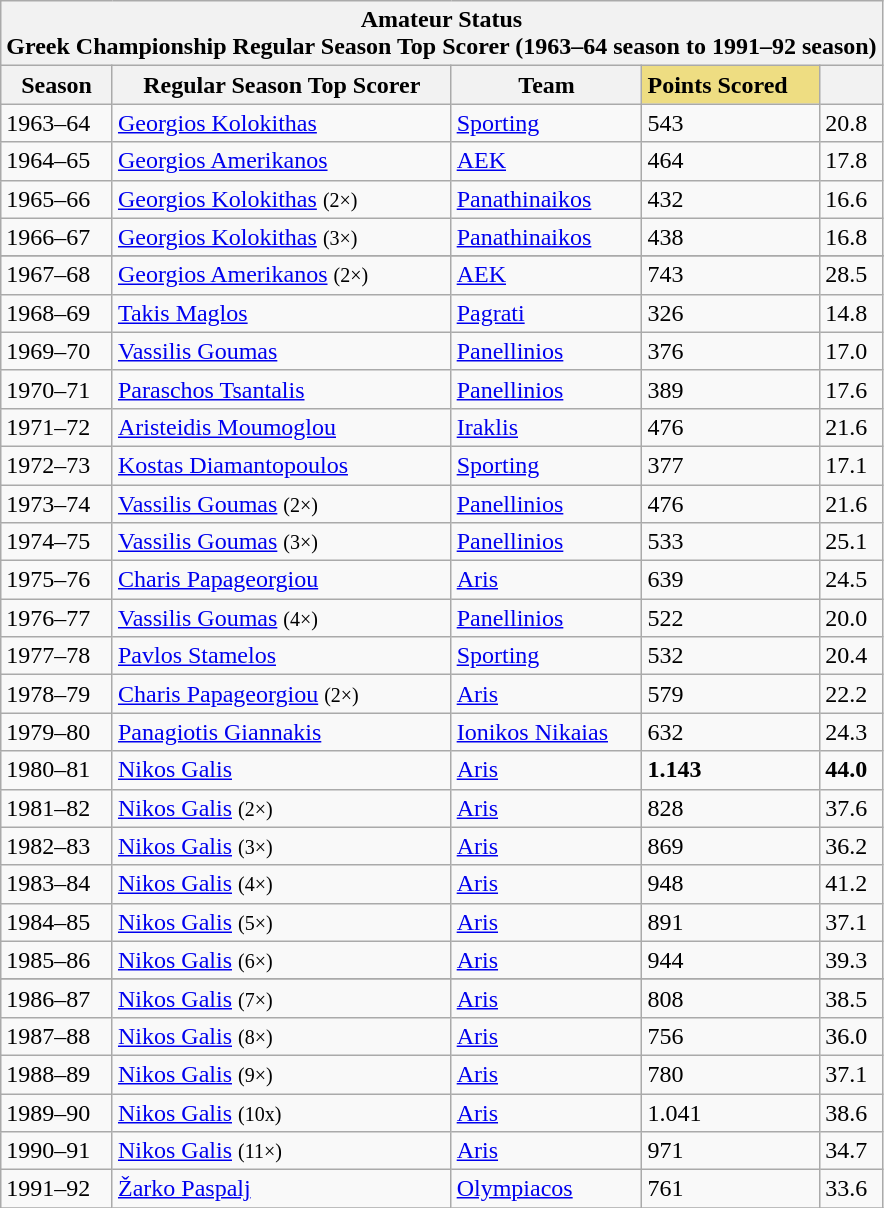<table class="wikitable"  style="text-align:left;">
<tr>
<th colspan="5">Amateur Status<br>Greek Championship Regular Season Top Scorer (1963–64 season to 1991–92 season)</th>
</tr>
<tr>
<th>Season</th>
<th>Regular Season Top Scorer</th>
<th>Team</th>
<td style="background-color: #eedd82"><strong>Points Scored</strong></td>
<th></th>
</tr>
<tr>
<td>1963–64</td>
<td style="text-align:left"> <a href='#'>Georgios Kolokithas</a></td>
<td><a href='#'>Sporting</a></td>
<td>543</td>
<td>20.8</td>
</tr>
<tr>
<td>1964–65</td>
<td style="text-align:left"> <a href='#'>Georgios Amerikanos</a></td>
<td><a href='#'>AEK</a></td>
<td>464</td>
<td>17.8</td>
</tr>
<tr>
<td>1965–66</td>
<td style="text-align:left"> <a href='#'>Georgios Kolokithas</a> <small>(2×)</small></td>
<td><a href='#'>Panathinaikos</a></td>
<td>432</td>
<td>16.6</td>
</tr>
<tr>
<td>1966–67</td>
<td style="text-align:left"> <a href='#'>Georgios Kolokithas</a> <small>(3×)</small></td>
<td><a href='#'>Panathinaikos</a></td>
<td>438</td>
<td>16.8</td>
</tr>
<tr>
</tr>
<tr>
<td>1967–68</td>
<td style="text-align:left"> <a href='#'>Georgios Amerikanos</a> <small>(2×)</small></td>
<td><a href='#'>AEK</a></td>
<td>743</td>
<td>28.5</td>
</tr>
<tr>
<td>1968–69</td>
<td style="text-align:left"> <a href='#'>Takis Maglos</a></td>
<td><a href='#'>Pagrati</a></td>
<td>326</td>
<td>14.8</td>
</tr>
<tr>
<td>1969–70</td>
<td style="text-align:left"> <a href='#'>Vassilis Goumas</a></td>
<td><a href='#'>Panellinios</a></td>
<td>376</td>
<td>17.0</td>
</tr>
<tr>
<td>1970–71</td>
<td style="text-align:left"> <a href='#'>Paraschos Tsantalis</a></td>
<td><a href='#'>Panellinios</a></td>
<td>389</td>
<td>17.6</td>
</tr>
<tr>
<td>1971–72</td>
<td style="text-align:left"> <a href='#'>Aristeidis Moumoglou</a></td>
<td><a href='#'>Iraklis</a></td>
<td>476</td>
<td>21.6</td>
</tr>
<tr>
<td>1972–73</td>
<td style="text-align:left"> <a href='#'>Kostas Diamantopoulos</a></td>
<td><a href='#'>Sporting</a></td>
<td>377</td>
<td>17.1</td>
</tr>
<tr>
<td>1973–74</td>
<td style="text-align:left"> <a href='#'>Vassilis Goumas</a> <small>(2×)</small></td>
<td><a href='#'>Panellinios</a></td>
<td>476</td>
<td>21.6</td>
</tr>
<tr>
<td>1974–75</td>
<td style="text-align:left"> <a href='#'>Vassilis Goumas</a> <small>(3×)</small></td>
<td><a href='#'>Panellinios</a></td>
<td>533</td>
<td>25.1</td>
</tr>
<tr>
<td>1975–76</td>
<td style="text-align:left"> <a href='#'>Charis Papageorgiou</a></td>
<td><a href='#'>Aris</a></td>
<td>639</td>
<td>24.5</td>
</tr>
<tr>
<td>1976–77</td>
<td style="text-align:left"> <a href='#'>Vassilis Goumas</a> <small>(4×)</small></td>
<td><a href='#'>Panellinios</a></td>
<td>522</td>
<td>20.0</td>
</tr>
<tr>
<td>1977–78</td>
<td style="text-align:left"> <a href='#'>Pavlos Stamelos</a></td>
<td><a href='#'>Sporting</a></td>
<td>532</td>
<td>20.4</td>
</tr>
<tr>
<td>1978–79</td>
<td style="text-align:left"> <a href='#'>Charis Papageorgiou</a> <small>(2×)</small></td>
<td><a href='#'>Aris</a></td>
<td>579</td>
<td>22.2</td>
</tr>
<tr>
<td>1979–80</td>
<td style="text-align:left"> <a href='#'>Panagiotis Giannakis</a></td>
<td><a href='#'>Ionikos Nikaias</a></td>
<td>632</td>
<td>24.3</td>
</tr>
<tr>
<td>1980–81</td>
<td style="text-align:left"> <a href='#'>Nikos Galis</a></td>
<td><a href='#'>Aris</a></td>
<td><strong>1.143</strong></td>
<td><strong>44.0</strong></td>
</tr>
<tr>
<td>1981–82</td>
<td style="text-align:left"> <a href='#'>Nikos Galis</a> <small>(2×)</small></td>
<td><a href='#'>Aris</a></td>
<td>828</td>
<td>37.6</td>
</tr>
<tr>
<td>1982–83</td>
<td style="text-align:left"> <a href='#'>Nikos Galis</a> <small>(3×)</small></td>
<td><a href='#'>Aris</a></td>
<td>869</td>
<td>36.2</td>
</tr>
<tr>
<td>1983–84</td>
<td style="text-align:left"> <a href='#'>Nikos Galis</a> <small>(4×)</small></td>
<td><a href='#'>Aris</a></td>
<td>948</td>
<td>41.2</td>
</tr>
<tr>
<td>1984–85</td>
<td style="text-align:left"> <a href='#'>Nikos Galis</a> <small>(5×)</small></td>
<td><a href='#'>Aris</a></td>
<td>891</td>
<td>37.1</td>
</tr>
<tr>
<td>1985–86</td>
<td style="text-align:left"> <a href='#'>Nikos Galis</a> <small>(6×)</small></td>
<td><a href='#'>Aris</a></td>
<td>944</td>
<td>39.3</td>
</tr>
<tr>
</tr>
<tr>
<td>1986–87</td>
<td style="text-align:left"> <a href='#'>Nikos Galis</a> <small>(7×)</small></td>
<td><a href='#'>Aris</a></td>
<td>808</td>
<td>38.5</td>
</tr>
<tr>
<td>1987–88</td>
<td style="text-align:left"> <a href='#'>Nikos Galis</a> <small>(8×)</small></td>
<td><a href='#'>Aris</a></td>
<td>756</td>
<td>36.0</td>
</tr>
<tr>
<td>1988–89</td>
<td style="text-align:left"> <a href='#'>Nikos Galis</a> <small>(9×)</small></td>
<td><a href='#'>Aris</a></td>
<td>780</td>
<td>37.1</td>
</tr>
<tr>
<td>1989–90</td>
<td style="text-align:left"> <a href='#'>Nikos Galis</a> <small>(10x)</small></td>
<td><a href='#'>Aris</a></td>
<td>1.041</td>
<td>38.6</td>
</tr>
<tr>
<td>1990–91</td>
<td style="text-align:left"> <a href='#'>Nikos Galis</a> <small>(11×)</small></td>
<td><a href='#'>Aris</a></td>
<td>971</td>
<td>34.7</td>
</tr>
<tr>
<td>1991–92</td>
<td style="text-align:left"> <a href='#'>Žarko Paspalj</a></td>
<td><a href='#'>Olympiacos</a></td>
<td>761</td>
<td>33.6</td>
</tr>
<tr>
</tr>
</table>
